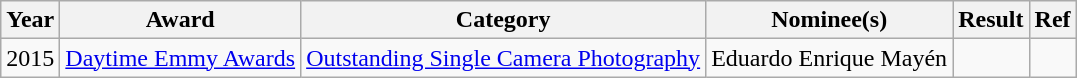<table class="wikitable">
<tr>
<th>Year</th>
<th>Award</th>
<th>Category</th>
<th>Nominee(s)</th>
<th>Result</th>
<th>Ref</th>
</tr>
<tr>
<td>2015</td>
<td><a href='#'>Daytime Emmy Awards</a></td>
<td><a href='#'>Outstanding Single Camera Photography</a></td>
<td>Eduardo Enrique Mayén</td>
<td></td>
<td></td>
</tr>
</table>
